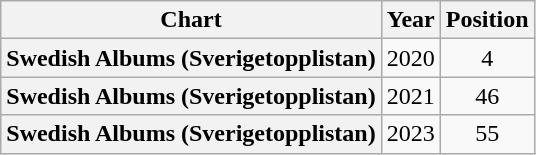<table class="wikitable plainrowheaders" style="text-align:center">
<tr>
<th scope="col">Chart</th>
<th scope="col">Year</th>
<th scope="col">Position</th>
</tr>
<tr>
<th scope="row">Swedish Albums (Sverigetopplistan)</th>
<td>2020</td>
<td>4</td>
</tr>
<tr>
<th scope="row">Swedish Albums (Sverigetopplistan)</th>
<td>2021</td>
<td>46</td>
</tr>
<tr>
<th scope="row">Swedish Albums (Sverigetopplistan)</th>
<td>2023</td>
<td>55</td>
</tr>
</table>
